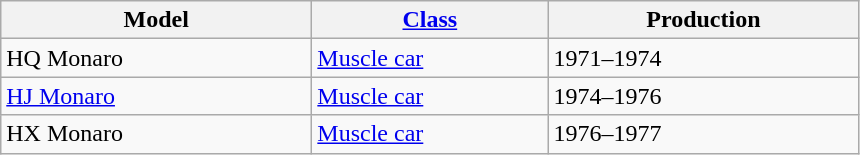<table class="wikitable">
<tr>
<th style="width:200px;">Model</th>
<th style="width:150px;"><a href='#'>Class</a></th>
<th style="width:200px;">Production</th>
</tr>
<tr>
<td valign="top">HQ Monaro</td>
<td valign="top"><a href='#'>Muscle car</a></td>
<td valign="top">1971–1974</td>
</tr>
<tr>
<td valign="top"><a href='#'>HJ Monaro</a></td>
<td valign="top"><a href='#'>Muscle car</a></td>
<td valign="top">1974–1976</td>
</tr>
<tr>
<td valign="top">HX Monaro</td>
<td valign="top"><a href='#'>Muscle car</a></td>
<td valign="top">1976–1977</td>
</tr>
</table>
